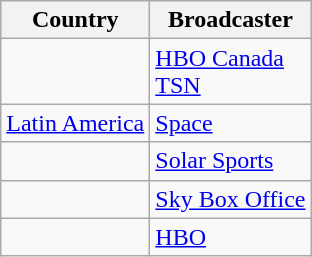<table class="wikitable">
<tr>
<th align=center>Country</th>
<th align=center>Broadcaster</th>
</tr>
<tr>
<td></td>
<td><a href='#'>HBO Canada</a><br><a href='#'>TSN</a></td>
</tr>
<tr>
<td><a href='#'>Latin America</a></td>
<td><a href='#'>Space</a></td>
</tr>
<tr>
<td></td>
<td><a href='#'>Solar Sports</a></td>
</tr>
<tr>
<td></td>
<td><a href='#'>Sky Box Office</a></td>
</tr>
<tr>
<td></td>
<td><a href='#'>HBO</a></td>
</tr>
</table>
